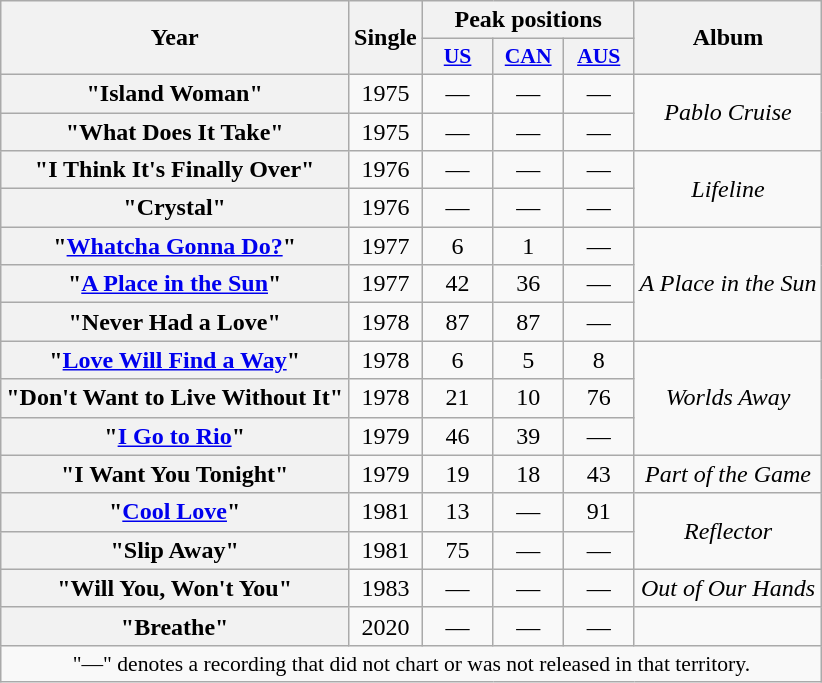<table class="wikitable plainrowheaders" style="text-align:center;">
<tr>
<th scope="col" rowspan="2">Year</th>
<th scope="col" rowspan="2">Single</th>
<th scope="col" colspan="3">Peak positions</th>
<th scope="col" rowspan="2">Album</th>
</tr>
<tr>
<th scope="col" style="width:2.8em;font-size:90%;"><a href='#'>US</a></th>
<th scope="col" style="width:2.8em;font-size:90%;"><a href='#'>CAN</a></th>
<th scope="col" style="width:2.8em;font-size:90%;"><a href='#'>AUS</a></th>
</tr>
<tr>
<th scope="row">"Island Woman"</th>
<td>1975</td>
<td>—</td>
<td>—</td>
<td>—</td>
<td rowspan="2"><em>Pablo Cruise</em></td>
</tr>
<tr>
<th scope="row">"What Does It Take"</th>
<td>1975</td>
<td>—</td>
<td>—</td>
<td>—</td>
</tr>
<tr>
<th scope="row">"I Think It's Finally Over"</th>
<td>1976</td>
<td>—</td>
<td>—</td>
<td>—</td>
<td rowspan="2"><em>Lifeline</em></td>
</tr>
<tr>
<th scope="row">"Crystal"</th>
<td>1976</td>
<td>—</td>
<td>—</td>
<td>—</td>
</tr>
<tr>
<th scope="row">"<a href='#'>Whatcha Gonna Do?</a>"</th>
<td>1977</td>
<td>6</td>
<td>1</td>
<td>—</td>
<td rowspan="3"><em>A Place in the Sun</em></td>
</tr>
<tr>
<th scope="row">"<a href='#'>A Place in the Sun</a>"</th>
<td>1977</td>
<td>42</td>
<td>36</td>
<td>—</td>
</tr>
<tr>
<th scope="row">"Never Had a Love"</th>
<td>1978</td>
<td>87</td>
<td>87</td>
<td>—</td>
</tr>
<tr>
<th scope="row">"<a href='#'>Love Will Find a Way</a>"</th>
<td>1978</td>
<td>6</td>
<td>5</td>
<td>8</td>
<td rowspan="3"><em>Worlds Away</em></td>
</tr>
<tr>
<th scope="row">"Don't Want to Live Without It"</th>
<td>1978</td>
<td>21</td>
<td>10</td>
<td>76</td>
</tr>
<tr>
<th scope="row">"<a href='#'>I Go to Rio</a>"</th>
<td>1979</td>
<td>46</td>
<td>39</td>
<td>—</td>
</tr>
<tr>
<th scope="row">"I Want You Tonight"</th>
<td>1979</td>
<td>19</td>
<td>18</td>
<td>43</td>
<td><em>Part of the Game</em></td>
</tr>
<tr>
<th scope="row">"<a href='#'>Cool Love</a>"</th>
<td>1981</td>
<td>13</td>
<td>—</td>
<td>91</td>
<td rowspan="2"><em>Reflector</em></td>
</tr>
<tr>
<th scope="row">"Slip Away"</th>
<td>1981</td>
<td>75</td>
<td>—</td>
<td>—</td>
</tr>
<tr>
<th scope="row">"Will You, Won't You"</th>
<td>1983</td>
<td>—</td>
<td>—</td>
<td>—</td>
<td><em>Out of Our Hands</em></td>
</tr>
<tr>
<th scope="row">"Breathe"</th>
<td>2020</td>
<td>—</td>
<td>—</td>
<td>—</td>
<td></td>
</tr>
<tr>
<td colspan="10" style="font-size:90%">"—" denotes a recording that did not chart or was not released in that territory.</td>
</tr>
</table>
